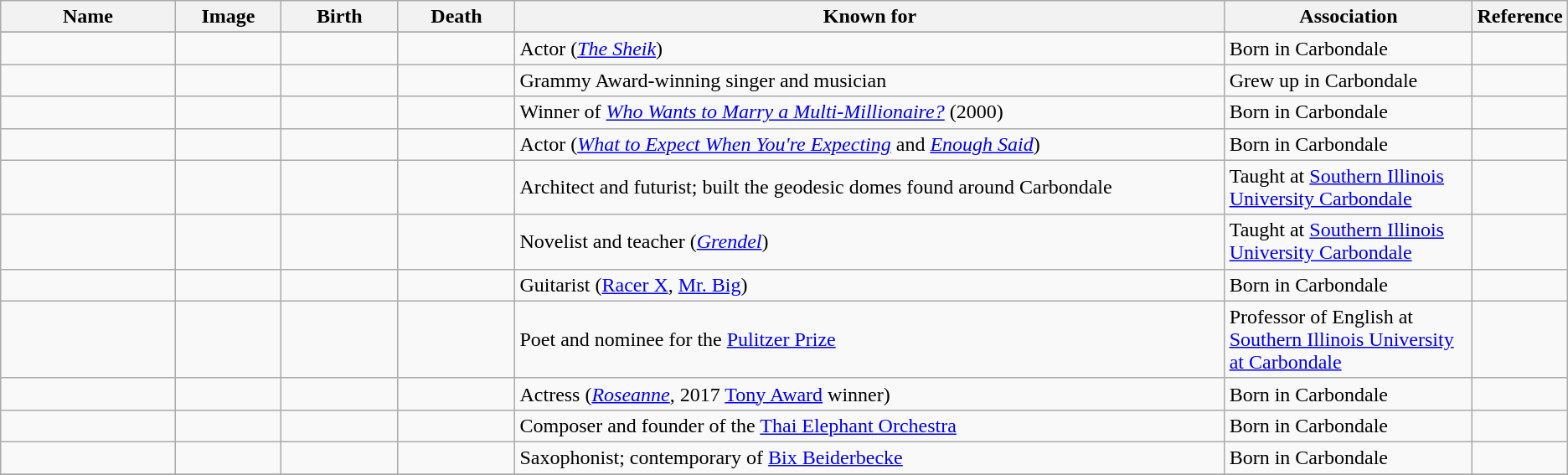<table class="wikitable sortable">
<tr>
<th scope="col" width="140">Name</th>
<th scope="col" width="80" class="unsortable">Image</th>
<th scope="col" width="90">Birth</th>
<th scope="col" width="90">Death</th>
<th scope="col" width="600" class="unsortable">Known for</th>
<th scope="col" width="200" class="unsortable">Association</th>
<th scope="col" width="30" class="unsortable">Reference</th>
</tr>
<tr>
</tr>
<tr>
<td></td>
<td></td>
<td align=right></td>
<td align=right></td>
<td>Actor (<em><a href='#'>The Sheik</a></em>)</td>
<td>Born in Carbondale</td>
<td align="center"></td>
</tr>
<tr>
<td></td>
<td></td>
<td align=right></td>
<td align=right></td>
<td>Grammy Award-winning singer and musician</td>
<td>Grew up in Carbondale</td>
<td align="center"></td>
</tr>
<tr>
<td></td>
<td></td>
<td align=right></td>
<td align=right></td>
<td>Winner of <em><a href='#'>Who Wants to Marry a Multi-Millionaire?</a></em> (2000)</td>
<td>Born in Carbondale</td>
<td align="center"></td>
</tr>
<tr>
<td></td>
<td></td>
<td align=right></td>
<td align=right></td>
<td>Actor (<em><a href='#'>What to Expect When You're Expecting</a></em> and <em><a href='#'>Enough Said</a></em>)</td>
<td>Born in Carbondale</td>
<td align="center"></td>
</tr>
<tr>
<td></td>
<td></td>
<td align=right></td>
<td align=right></td>
<td>Architect and futurist; built the geodesic domes found around Carbondale</td>
<td>Taught at <a href='#'>Southern Illinois University Carbondale</a></td>
<td align="center"></td>
</tr>
<tr>
<td></td>
<td></td>
<td align=right></td>
<td align=right></td>
<td>Novelist and teacher (<em><a href='#'>Grendel</a></em>)</td>
<td>Taught at <a href='#'>Southern Illinois University Carbondale</a></td>
<td align="center"></td>
</tr>
<tr>
<td></td>
<td></td>
<td align=right></td>
<td align=right></td>
<td>Guitarist (<a href='#'>Racer X</a>, <a href='#'>Mr. Big</a>)</td>
<td>Born in Carbondale</td>
<td align="center"></td>
</tr>
<tr>
<td></td>
<td></td>
<td align=right></td>
<td align=right></td>
<td>Poet and nominee for the <a href='#'>Pulitzer Prize</a></td>
<td>Professor of English at <a href='#'>Southern Illinois University at Carbondale</a></td>
<td align="center"></td>
</tr>
<tr>
<td></td>
<td></td>
<td align=right></td>
<td align=right></td>
<td>Actress (<em><a href='#'>Roseanne</a></em>, 2017 <a href='#'>Tony Award</a> winner)</td>
<td>Born in Carbondale</td>
<td align="center"></td>
</tr>
<tr>
<td></td>
<td></td>
<td align=right></td>
<td align=right></td>
<td>Composer and founder of the <a href='#'>Thai Elephant Orchestra</a></td>
<td>Born in Carbondale</td>
<td align="center"></td>
</tr>
<tr>
<td></td>
<td></td>
<td align=right></td>
<td align=right></td>
<td>Saxophonist; contemporary of <a href='#'>Bix Beiderbecke</a></td>
<td>Born in Carbondale</td>
<td align="center"></td>
</tr>
<tr>
</tr>
</table>
